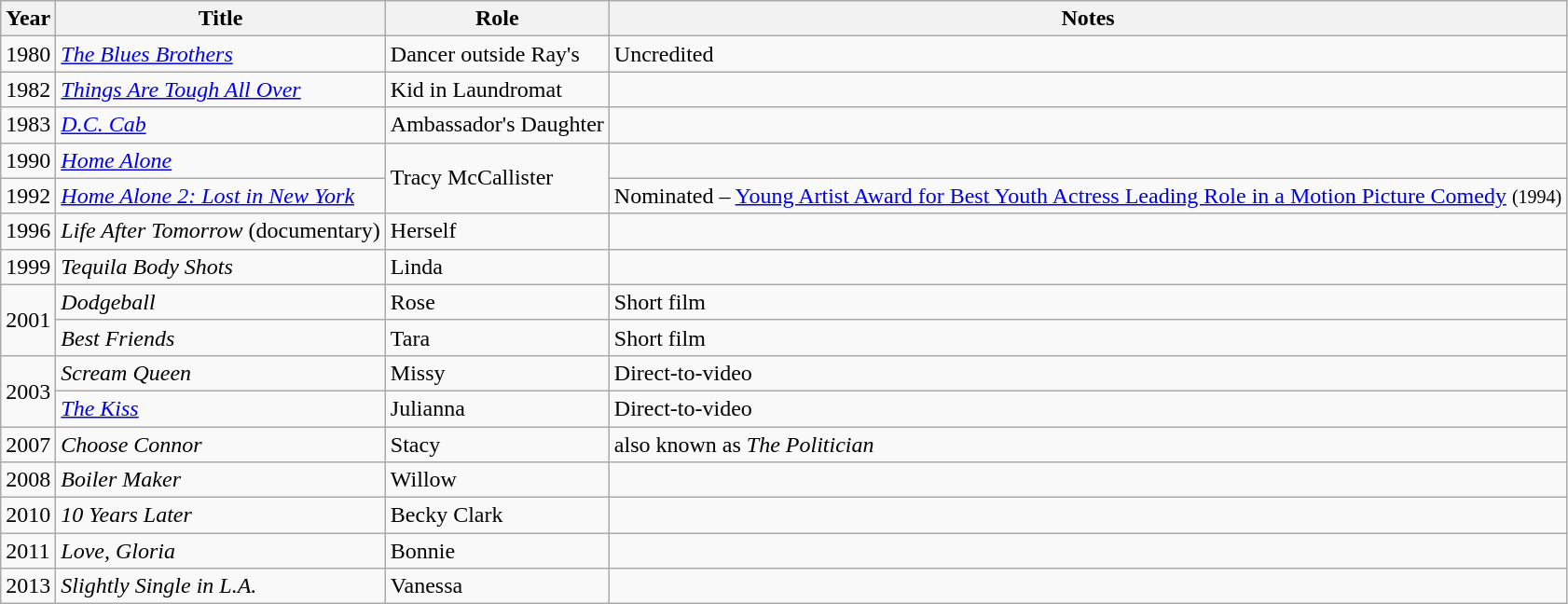<table class="wikitable sortable">
<tr>
<th>Year</th>
<th>Title</th>
<th>Role</th>
<th class="unsortable">Notes</th>
</tr>
<tr>
<td>1980</td>
<td><em><a href='#'>The Blues Brothers</a></em></td>
<td>Dancer outside Ray's</td>
<td>Uncredited</td>
</tr>
<tr>
<td>1982</td>
<td><em><a href='#'>Things Are Tough All Over</a></em></td>
<td>Kid in Laundromat</td>
<td></td>
</tr>
<tr>
<td>1983</td>
<td><em><a href='#'>D.C. Cab</a></em></td>
<td>Ambassador's Daughter</td>
<td></td>
</tr>
<tr>
<td>1990</td>
<td><em><a href='#'>Home Alone</a></em></td>
<td rowspan=2>Tracy McCallister</td>
<td></td>
</tr>
<tr>
<td>1992</td>
<td><em><a href='#'>Home Alone 2: Lost in New York</a></em></td>
<td>Nominated – <a href='#'>Young Artist Award for Best Youth Actress Leading Role in a Motion Picture Comedy</a> <small>(1994)</small></td>
</tr>
<tr>
<td>1996</td>
<td><em>Life After Tomorrow</em> (documentary)</td>
<td>Herself</td>
</tr>
<tr>
<td>1999</td>
<td><em>Tequila Body Shots</em></td>
<td>Linda</td>
<td></td>
</tr>
<tr>
<td rowspan=2>2001</td>
<td><em>Dodgeball</em></td>
<td>Rose</td>
<td>Short film</td>
</tr>
<tr>
<td><em>Best Friends</em></td>
<td>Tara</td>
<td>Short film</td>
</tr>
<tr>
<td rowspan=2>2003</td>
<td><em>Scream Queen</em></td>
<td>Missy</td>
<td>Direct-to-video</td>
</tr>
<tr>
<td><em><a href='#'>The Kiss</a></em></td>
<td>Julianna</td>
<td>Direct-to-video</td>
</tr>
<tr>
<td>2007</td>
<td><em>Choose Connor</em></td>
<td>Stacy</td>
<td>also known as <em>The Politician</em></td>
</tr>
<tr>
<td>2008</td>
<td><em>Boiler Maker</em></td>
<td>Willow</td>
<td></td>
</tr>
<tr>
<td>2010</td>
<td><em>10 Years Later</em></td>
<td>Becky Clark</td>
<td></td>
</tr>
<tr>
<td>2011</td>
<td><em>Love, Gloria</em></td>
<td>Bonnie</td>
<td></td>
</tr>
<tr>
<td>2013</td>
<td><em>Slightly Single in L.A.</em></td>
<td>Vanessa</td>
<td></td>
</tr>
</table>
